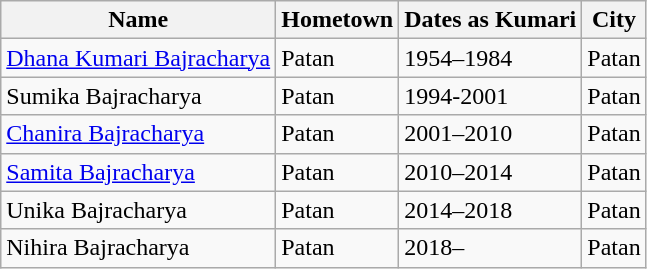<table class="wikitable">
<tr>
<th>Name</th>
<th>Hometown</th>
<th>Dates as Kumari</th>
<th>City</th>
</tr>
<tr>
<td><a href='#'>Dhana Kumari Bajracharya</a></td>
<td>Patan</td>
<td>1954–1984</td>
<td>Patan</td>
</tr>
<tr>
<td>Sumika Bajracharya</td>
<td>Patan</td>
<td>1994-2001</td>
<td>Patan</td>
</tr>
<tr>
<td><a href='#'>Chanira Bajracharya</a></td>
<td>Patan</td>
<td>2001–2010</td>
<td>Patan</td>
</tr>
<tr>
<td><a href='#'>Samita Bajracharya</a></td>
<td>Patan</td>
<td>2010–2014</td>
<td>Patan</td>
</tr>
<tr>
<td>Unika Bajracharya</td>
<td>Patan</td>
<td>2014–2018</td>
<td>Patan</td>
</tr>
<tr>
<td>Nihira Bajracharya</td>
<td>Patan</td>
<td>2018–</td>
<td>Patan</td>
</tr>
</table>
